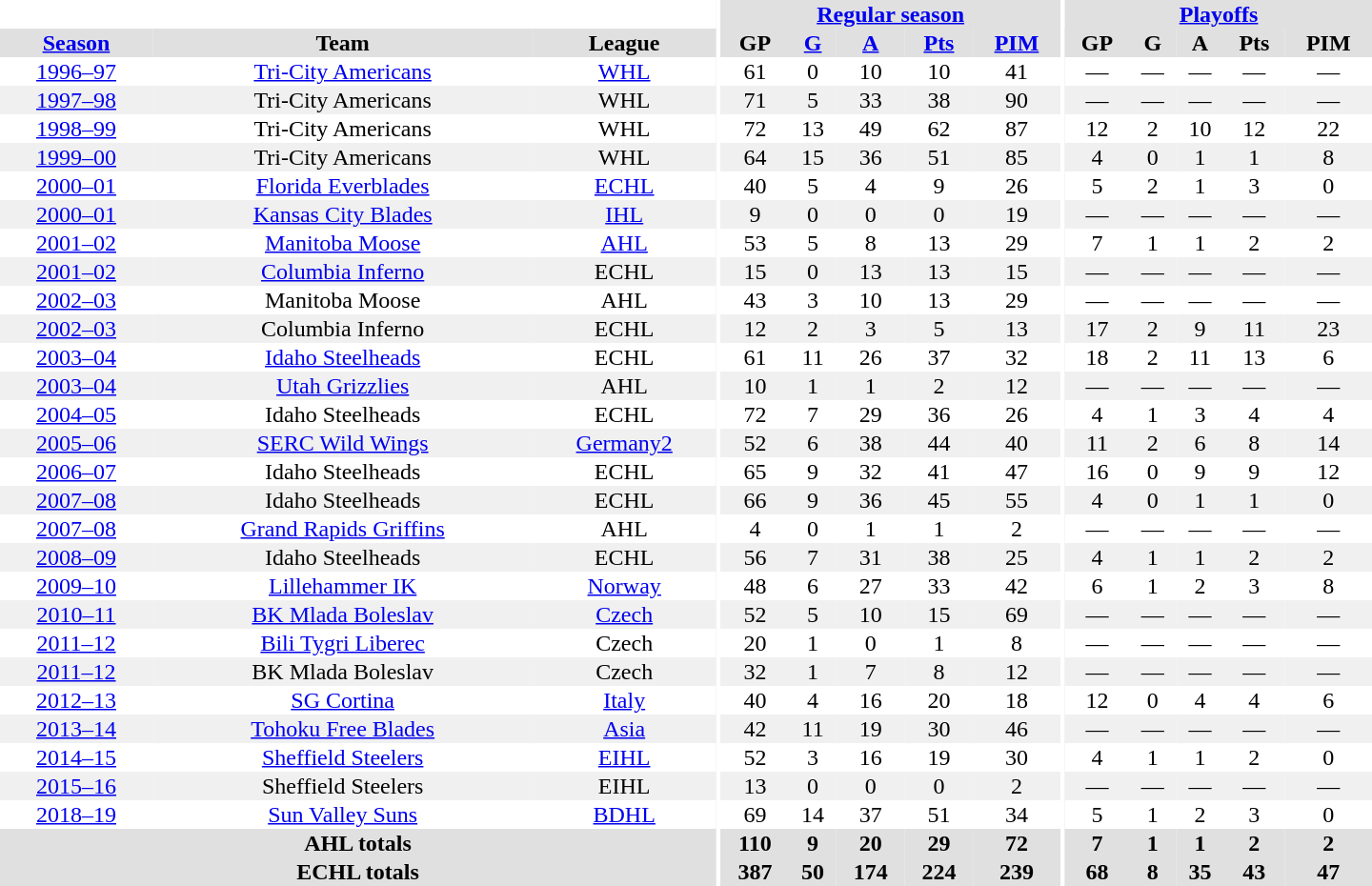<table border="0" cellpadding="1" cellspacing="0" style="text-align:center; width:60em">
<tr bgcolor="#e0e0e0">
<th colspan="3" bgcolor="#ffffff"></th>
<th rowspan="99" bgcolor="#ffffff"></th>
<th colspan="5"><a href='#'>Regular season</a></th>
<th rowspan="99" bgcolor="#ffffff"></th>
<th colspan="5"><a href='#'>Playoffs</a></th>
</tr>
<tr bgcolor="#e0e0e0">
<th><a href='#'>Season</a></th>
<th>Team</th>
<th>League</th>
<th>GP</th>
<th><a href='#'>G</a></th>
<th><a href='#'>A</a></th>
<th><a href='#'>Pts</a></th>
<th><a href='#'>PIM</a></th>
<th>GP</th>
<th>G</th>
<th>A</th>
<th>Pts</th>
<th>PIM</th>
</tr>
<tr>
<td><a href='#'>1996–97</a></td>
<td><a href='#'>Tri-City Americans</a></td>
<td><a href='#'>WHL</a></td>
<td>61</td>
<td>0</td>
<td>10</td>
<td>10</td>
<td>41</td>
<td>—</td>
<td>—</td>
<td>—</td>
<td>—</td>
<td>—</td>
</tr>
<tr bgcolor="#f0f0f0">
<td><a href='#'>1997–98</a></td>
<td>Tri-City Americans</td>
<td>WHL</td>
<td>71</td>
<td>5</td>
<td>33</td>
<td>38</td>
<td>90</td>
<td>—</td>
<td>—</td>
<td>—</td>
<td>—</td>
<td>—</td>
</tr>
<tr>
<td><a href='#'>1998–99</a></td>
<td>Tri-City Americans</td>
<td>WHL</td>
<td>72</td>
<td>13</td>
<td>49</td>
<td>62</td>
<td>87</td>
<td>12</td>
<td>2</td>
<td>10</td>
<td>12</td>
<td>22</td>
</tr>
<tr bgcolor="#f0f0f0">
<td><a href='#'>1999–00</a></td>
<td>Tri-City Americans</td>
<td>WHL</td>
<td>64</td>
<td>15</td>
<td>36</td>
<td>51</td>
<td>85</td>
<td>4</td>
<td>0</td>
<td>1</td>
<td>1</td>
<td>8</td>
</tr>
<tr>
<td><a href='#'>2000–01</a></td>
<td><a href='#'>Florida Everblades</a></td>
<td><a href='#'>ECHL</a></td>
<td>40</td>
<td>5</td>
<td>4</td>
<td>9</td>
<td>26</td>
<td>5</td>
<td>2</td>
<td>1</td>
<td>3</td>
<td>0</td>
</tr>
<tr bgcolor="#f0f0f0">
<td><a href='#'>2000–01</a></td>
<td><a href='#'>Kansas City Blades</a></td>
<td><a href='#'>IHL</a></td>
<td>9</td>
<td>0</td>
<td>0</td>
<td>0</td>
<td>19</td>
<td>—</td>
<td>—</td>
<td>—</td>
<td>—</td>
<td>—</td>
</tr>
<tr>
<td><a href='#'>2001–02</a></td>
<td><a href='#'>Manitoba Moose</a></td>
<td><a href='#'>AHL</a></td>
<td>53</td>
<td>5</td>
<td>8</td>
<td>13</td>
<td>29</td>
<td>7</td>
<td>1</td>
<td>1</td>
<td>2</td>
<td>2</td>
</tr>
<tr bgcolor="#f0f0f0">
<td><a href='#'>2001–02</a></td>
<td><a href='#'>Columbia Inferno</a></td>
<td>ECHL</td>
<td>15</td>
<td>0</td>
<td>13</td>
<td>13</td>
<td>15</td>
<td>—</td>
<td>—</td>
<td>—</td>
<td>—</td>
<td>—</td>
</tr>
<tr>
<td><a href='#'>2002–03</a></td>
<td>Manitoba Moose</td>
<td>AHL</td>
<td>43</td>
<td>3</td>
<td>10</td>
<td>13</td>
<td>29</td>
<td>—</td>
<td>—</td>
<td>—</td>
<td>—</td>
<td>—</td>
</tr>
<tr bgcolor="#f0f0f0">
<td><a href='#'>2002–03</a></td>
<td>Columbia Inferno</td>
<td>ECHL</td>
<td>12</td>
<td>2</td>
<td>3</td>
<td>5</td>
<td>13</td>
<td>17</td>
<td>2</td>
<td>9</td>
<td>11</td>
<td>23</td>
</tr>
<tr>
<td><a href='#'>2003–04</a></td>
<td><a href='#'>Idaho Steelheads</a></td>
<td>ECHL</td>
<td>61</td>
<td>11</td>
<td>26</td>
<td>37</td>
<td>32</td>
<td>18</td>
<td>2</td>
<td>11</td>
<td>13</td>
<td>6</td>
</tr>
<tr bgcolor="#f0f0f0">
<td><a href='#'>2003–04</a></td>
<td><a href='#'>Utah Grizzlies</a></td>
<td>AHL</td>
<td>10</td>
<td>1</td>
<td>1</td>
<td>2</td>
<td>12</td>
<td>—</td>
<td>—</td>
<td>—</td>
<td>—</td>
<td>—</td>
</tr>
<tr>
<td><a href='#'>2004–05</a></td>
<td>Idaho Steelheads</td>
<td>ECHL</td>
<td>72</td>
<td>7</td>
<td>29</td>
<td>36</td>
<td>26</td>
<td>4</td>
<td>1</td>
<td>3</td>
<td>4</td>
<td>4</td>
</tr>
<tr bgcolor="#f0f0f0">
<td><a href='#'>2005–06</a></td>
<td><a href='#'>SERC Wild Wings</a></td>
<td><a href='#'>Germany2</a></td>
<td>52</td>
<td>6</td>
<td>38</td>
<td>44</td>
<td>40</td>
<td>11</td>
<td>2</td>
<td>6</td>
<td>8</td>
<td>14</td>
</tr>
<tr>
<td><a href='#'>2006–07</a></td>
<td>Idaho Steelheads</td>
<td>ECHL</td>
<td>65</td>
<td>9</td>
<td>32</td>
<td>41</td>
<td>47</td>
<td>16</td>
<td>0</td>
<td>9</td>
<td>9</td>
<td>12</td>
</tr>
<tr bgcolor="#f0f0f0">
<td><a href='#'>2007–08</a></td>
<td>Idaho Steelheads</td>
<td>ECHL</td>
<td>66</td>
<td>9</td>
<td>36</td>
<td>45</td>
<td>55</td>
<td>4</td>
<td>0</td>
<td>1</td>
<td>1</td>
<td>0</td>
</tr>
<tr>
<td><a href='#'>2007–08</a></td>
<td><a href='#'>Grand Rapids Griffins</a></td>
<td>AHL</td>
<td>4</td>
<td>0</td>
<td>1</td>
<td>1</td>
<td>2</td>
<td>—</td>
<td>—</td>
<td>—</td>
<td>—</td>
<td>—</td>
</tr>
<tr bgcolor="#f0f0f0">
<td><a href='#'>2008–09</a></td>
<td>Idaho Steelheads</td>
<td>ECHL</td>
<td>56</td>
<td>7</td>
<td>31</td>
<td>38</td>
<td>25</td>
<td>4</td>
<td>1</td>
<td>1</td>
<td>2</td>
<td>2</td>
</tr>
<tr>
<td><a href='#'>2009–10</a></td>
<td><a href='#'>Lillehammer IK</a></td>
<td><a href='#'>Norway</a></td>
<td>48</td>
<td>6</td>
<td>27</td>
<td>33</td>
<td>42</td>
<td>6</td>
<td>1</td>
<td>2</td>
<td>3</td>
<td>8</td>
</tr>
<tr bgcolor="#f0f0f0">
<td><a href='#'>2010–11</a></td>
<td><a href='#'>BK Mlada Boleslav</a></td>
<td><a href='#'>Czech</a></td>
<td>52</td>
<td>5</td>
<td>10</td>
<td>15</td>
<td>69</td>
<td>—</td>
<td>—</td>
<td>—</td>
<td>—</td>
<td>—</td>
</tr>
<tr>
<td><a href='#'>2011–12</a></td>
<td><a href='#'>Bili Tygri Liberec</a></td>
<td>Czech</td>
<td>20</td>
<td>1</td>
<td>0</td>
<td>1</td>
<td>8</td>
<td>—</td>
<td>—</td>
<td>—</td>
<td>—</td>
<td>—</td>
</tr>
<tr bgcolor="#f0f0f0">
<td><a href='#'>2011–12</a></td>
<td>BK Mlada Boleslav</td>
<td>Czech</td>
<td>32</td>
<td>1</td>
<td>7</td>
<td>8</td>
<td>12</td>
<td>—</td>
<td>—</td>
<td>—</td>
<td>—</td>
<td>—</td>
</tr>
<tr>
<td><a href='#'>2012–13</a></td>
<td><a href='#'>SG Cortina</a></td>
<td><a href='#'>Italy</a></td>
<td>40</td>
<td>4</td>
<td>16</td>
<td>20</td>
<td>18</td>
<td>12</td>
<td>0</td>
<td>4</td>
<td>4</td>
<td>6</td>
</tr>
<tr bgcolor="#f0f0f0">
<td><a href='#'>2013–14</a></td>
<td><a href='#'>Tohoku Free Blades</a></td>
<td><a href='#'>Asia</a></td>
<td>42</td>
<td>11</td>
<td>19</td>
<td>30</td>
<td>46</td>
<td>—</td>
<td>—</td>
<td>—</td>
<td>—</td>
<td>—</td>
</tr>
<tr>
<td><a href='#'>2014–15</a></td>
<td><a href='#'>Sheffield Steelers</a></td>
<td><a href='#'>EIHL</a></td>
<td>52</td>
<td>3</td>
<td>16</td>
<td>19</td>
<td>30</td>
<td>4</td>
<td>1</td>
<td>1</td>
<td>2</td>
<td>0</td>
</tr>
<tr bgcolor="#f0f0f0">
<td><a href='#'>2015–16</a></td>
<td>Sheffield Steelers</td>
<td>EIHL</td>
<td>13</td>
<td>0</td>
<td>0</td>
<td>0</td>
<td>2</td>
<td>—</td>
<td>—</td>
<td>—</td>
<td>—</td>
<td>—</td>
</tr>
<tr>
<td><a href='#'>2018–19</a></td>
<td><a href='#'>Sun Valley Suns</a></td>
<td><a href='#'>BDHL</a></td>
<td>69</td>
<td>14</td>
<td>37</td>
<td>51</td>
<td>34</td>
<td>5</td>
<td>1</td>
<td>2</td>
<td>3</td>
<td>0</td>
</tr>
<tr>
</tr>
<tr ALIGN="center" bgcolor="#e0e0e0">
<th colspan="3">AHL totals</th>
<th ALIGN="center">110</th>
<th ALIGN="center">9</th>
<th ALIGN="center">20</th>
<th ALIGN="center">29</th>
<th ALIGN="center">72</th>
<th ALIGN="center">7</th>
<th ALIGN="center">1</th>
<th ALIGN="center">1</th>
<th ALIGN="center">2</th>
<th ALIGN="center">2</th>
</tr>
<tr>
</tr>
<tr ALIGN="center" bgcolor="#e0e0e0">
<th colspan="3">ECHL totals</th>
<th ALIGN="center">387</th>
<th ALIGN="center">50</th>
<th ALIGN="center">174</th>
<th ALIGN="center">224</th>
<th ALIGN="center">239</th>
<th ALIGN="center">68</th>
<th ALIGN="center">8</th>
<th ALIGN="center">35</th>
<th ALIGN="center">43</th>
<th ALIGN="center">47</th>
</tr>
</table>
